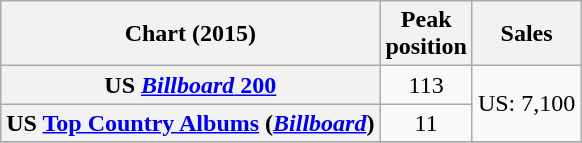<table class="wikitable plainrowheaders" style="text-align:center;">
<tr>
<th>Chart (2015)</th>
<th>Peak<br>position</th>
<th>Sales</th>
</tr>
<tr>
<th scope="row">US <a href='#'><em>Billboard</em> 200</a></th>
<td>113</td>
<td rowspan="2">US: 7,100</td>
</tr>
<tr>
<th scope="row">US <a href='#'>Top Country Albums</a> (<em><a href='#'>Billboard</a></em>)</th>
<td>11</td>
</tr>
<tr>
</tr>
</table>
